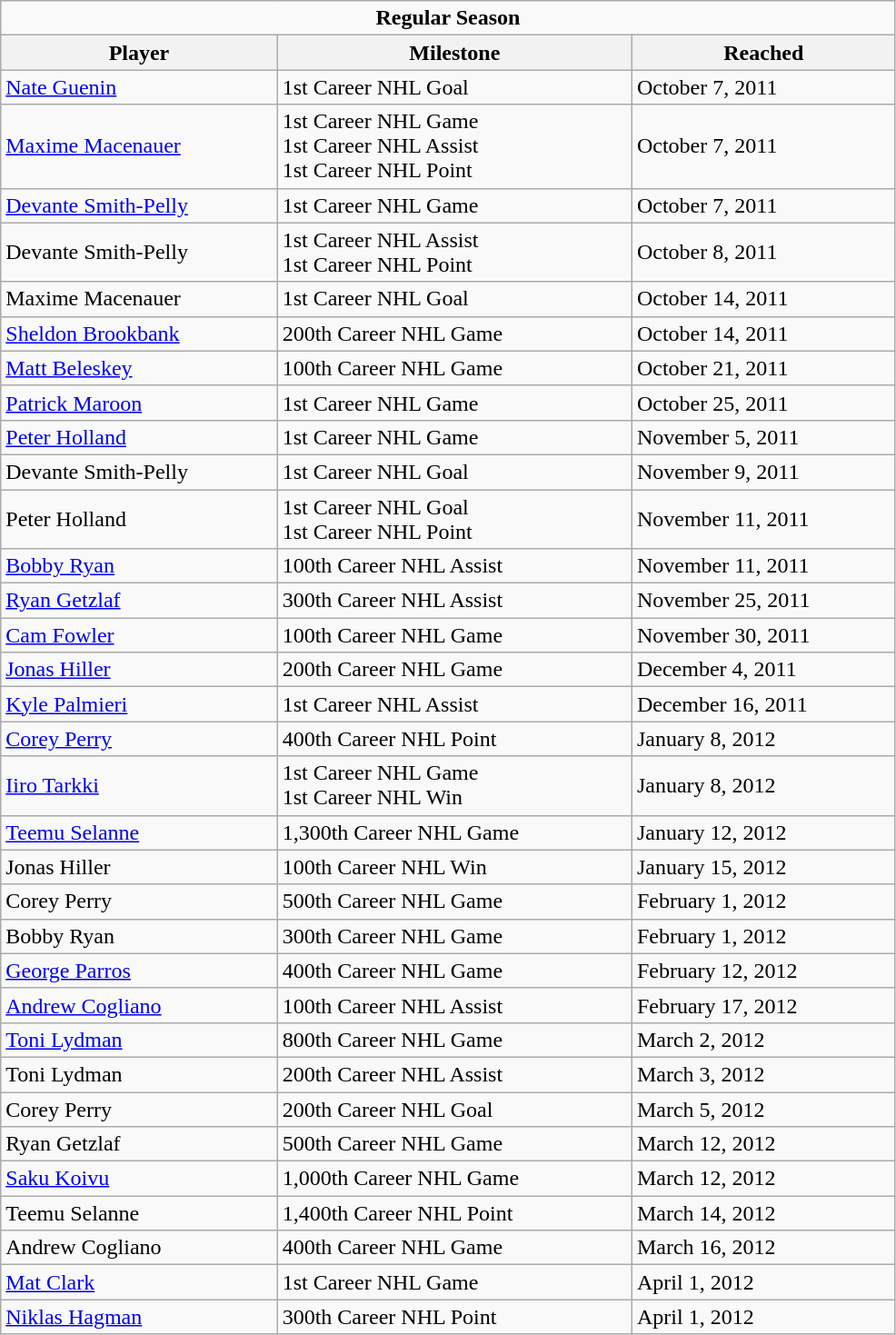<table class="wikitable" style="width:52%;">
<tr>
<td colspan="10" style="text-align:center;"><strong>Regular Season</strong></td>
</tr>
<tr>
<th>Player</th>
<th>Milestone</th>
<th>Reached</th>
</tr>
<tr>
<td><a href='#'>Nate Guenin</a></td>
<td>1st Career NHL Goal</td>
<td>October 7, 2011</td>
</tr>
<tr>
<td><a href='#'>Maxime Macenauer</a></td>
<td>1st Career NHL Game<br>1st Career NHL Assist<br>1st Career NHL Point</td>
<td>October 7, 2011</td>
</tr>
<tr>
<td><a href='#'>Devante Smith-Pelly</a></td>
<td>1st Career NHL Game</td>
<td>October 7, 2011</td>
</tr>
<tr>
<td>Devante Smith-Pelly</td>
<td>1st Career NHL Assist<br>1st Career NHL Point</td>
<td>October 8, 2011</td>
</tr>
<tr>
<td>Maxime Macenauer</td>
<td>1st Career NHL Goal</td>
<td>October 14, 2011</td>
</tr>
<tr>
<td><a href='#'>Sheldon Brookbank</a></td>
<td>200th Career NHL Game</td>
<td>October 14, 2011</td>
</tr>
<tr>
<td><a href='#'>Matt Beleskey</a></td>
<td>100th Career NHL Game</td>
<td>October 21, 2011</td>
</tr>
<tr>
<td><a href='#'>Patrick Maroon</a></td>
<td>1st Career NHL Game</td>
<td>October 25, 2011</td>
</tr>
<tr>
<td><a href='#'>Peter Holland</a></td>
<td>1st Career NHL Game</td>
<td>November 5, 2011</td>
</tr>
<tr>
<td>Devante Smith-Pelly</td>
<td>1st Career NHL Goal</td>
<td>November 9, 2011</td>
</tr>
<tr>
<td>Peter Holland</td>
<td>1st Career NHL Goal<br>1st Career NHL Point</td>
<td>November 11, 2011</td>
</tr>
<tr>
<td><a href='#'>Bobby Ryan</a></td>
<td>100th Career NHL Assist</td>
<td>November 11, 2011</td>
</tr>
<tr>
<td><a href='#'>Ryan Getzlaf</a></td>
<td>300th Career NHL Assist</td>
<td>November 25, 2011</td>
</tr>
<tr>
<td><a href='#'>Cam Fowler</a></td>
<td>100th Career NHL Game</td>
<td>November 30, 2011</td>
</tr>
<tr>
<td><a href='#'>Jonas Hiller</a></td>
<td>200th Career NHL Game</td>
<td>December 4, 2011</td>
</tr>
<tr>
<td><a href='#'>Kyle Palmieri</a></td>
<td>1st Career NHL Assist</td>
<td>December 16, 2011</td>
</tr>
<tr>
<td><a href='#'>Corey Perry</a></td>
<td>400th Career NHL Point</td>
<td>January 8, 2012</td>
</tr>
<tr>
<td><a href='#'>Iiro Tarkki</a></td>
<td>1st Career NHL Game<br>1st Career NHL Win</td>
<td>January 8, 2012</td>
</tr>
<tr>
<td><a href='#'>Teemu Selanne</a></td>
<td>1,300th Career NHL Game</td>
<td>January 12, 2012</td>
</tr>
<tr>
<td>Jonas Hiller</td>
<td>100th Career NHL Win</td>
<td>January 15, 2012</td>
</tr>
<tr>
<td>Corey Perry</td>
<td>500th Career NHL Game</td>
<td>February 1, 2012</td>
</tr>
<tr>
<td>Bobby Ryan</td>
<td>300th Career NHL Game</td>
<td>February 1, 2012</td>
</tr>
<tr>
<td><a href='#'>George Parros</a></td>
<td>400th Career NHL Game</td>
<td>February 12, 2012</td>
</tr>
<tr>
<td><a href='#'>Andrew Cogliano</a></td>
<td>100th Career NHL Assist</td>
<td>February 17, 2012</td>
</tr>
<tr>
<td><a href='#'>Toni Lydman</a></td>
<td>800th Career NHL Game</td>
<td>March 2, 2012</td>
</tr>
<tr>
<td>Toni Lydman</td>
<td>200th Career NHL Assist</td>
<td>March 3, 2012</td>
</tr>
<tr>
<td>Corey Perry</td>
<td>200th Career NHL Goal</td>
<td>March 5, 2012</td>
</tr>
<tr>
<td>Ryan Getzlaf</td>
<td>500th Career NHL Game</td>
<td>March 12, 2012</td>
</tr>
<tr>
<td><a href='#'>Saku Koivu</a></td>
<td>1,000th Career NHL Game</td>
<td>March 12, 2012</td>
</tr>
<tr>
<td>Teemu Selanne</td>
<td>1,400th Career NHL Point</td>
<td>March 14, 2012</td>
</tr>
<tr>
<td>Andrew Cogliano</td>
<td>400th Career NHL Game</td>
<td>March 16, 2012</td>
</tr>
<tr>
<td><a href='#'>Mat Clark</a></td>
<td>1st Career NHL Game</td>
<td>April 1, 2012</td>
</tr>
<tr>
<td><a href='#'>Niklas Hagman</a></td>
<td>300th Career NHL Point</td>
<td>April 1, 2012</td>
</tr>
</table>
